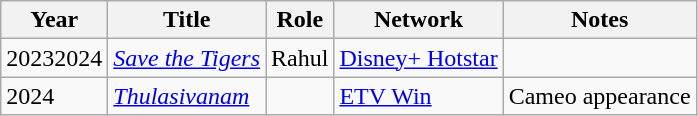<table class="wikitable">
<tr>
<th>Year</th>
<th>Title</th>
<th>Role</th>
<th>Network</th>
<th>Notes</th>
</tr>
<tr>
<td>20232024</td>
<td><em><a href='#'>Save the Tigers</a></em></td>
<td>Rahul</td>
<td><a href='#'>Disney+ Hotstar</a></td>
<td></td>
</tr>
<tr>
<td>2024</td>
<td><em><a href='#'>Thulasivanam</a></em></td>
<td></td>
<td><a href='#'>ETV Win</a></td>
<td>Cameo appearance</td>
</tr>
</table>
